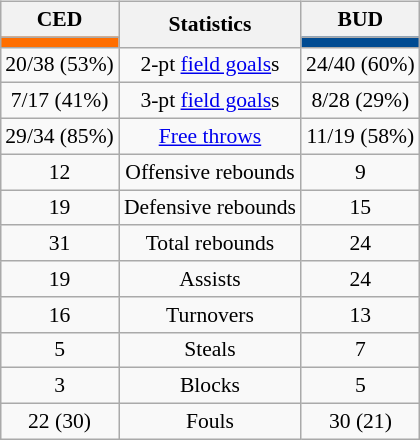<table style="width:100%;">
<tr>
<td valign=top align=right width=33%><br>













</td>
<td style="vertical-align:top; align:center; width:33%;"><br><table style="width:100%;">
<tr>
<td style="width=50%;"></td>
<td></td>
<td style="width=50%;"></td>
</tr>
</table>
<table class="wikitable" style="font-size:90%; text-align:center; margin:auto;" align=center>
<tr>
<th>CED</th>
<th rowspan=2>Statistics</th>
<th>BUD</th>
</tr>
<tr>
<td style="background:#FF6E00;"></td>
<td style="background:#004B92;"></td>
</tr>
<tr>
<td>20/38 (53%)</td>
<td>2-pt <a href='#'>field goals</a>s</td>
<td>24/40 (60%)</td>
</tr>
<tr>
<td>7/17 (41%)</td>
<td>3-pt <a href='#'>field goals</a>s</td>
<td>8/28 (29%)</td>
</tr>
<tr>
<td>29/34 (85%)</td>
<td><a href='#'>Free throws</a></td>
<td>11/19 (58%)</td>
</tr>
<tr>
<td>12</td>
<td>Offensive rebounds</td>
<td>9</td>
</tr>
<tr>
<td>19</td>
<td>Defensive rebounds</td>
<td>15</td>
</tr>
<tr>
<td>31</td>
<td>Total rebounds</td>
<td>24</td>
</tr>
<tr>
<td>19</td>
<td>Assists</td>
<td>24</td>
</tr>
<tr>
<td>16</td>
<td>Turnovers</td>
<td>13</td>
</tr>
<tr>
<td>5</td>
<td>Steals</td>
<td>7</td>
</tr>
<tr>
<td>3</td>
<td>Blocks</td>
<td>5</td>
</tr>
<tr>
<td>22 (30)</td>
<td>Fouls</td>
<td>30 (21)</td>
</tr>
</table>
</td>
<td style="vertical-align:top; align:left; width:33%;"><br>













</td>
</tr>
</table>
